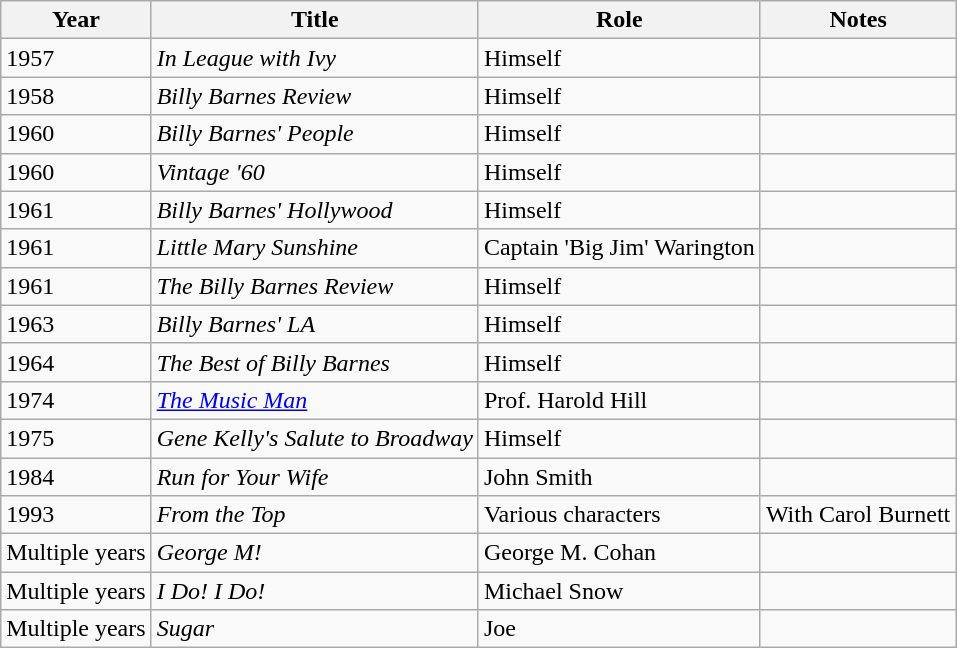<table class="wikitable sortable">
<tr>
<th>Year</th>
<th>Title</th>
<th>Role</th>
<th class="unsortable">Notes</th>
</tr>
<tr>
<td>1957</td>
<td><em>In League with Ivy</em></td>
<td>Himself</td>
<td></td>
</tr>
<tr>
<td>1958</td>
<td><em>Billy Barnes Review</em></td>
<td>Himself</td>
<td></td>
</tr>
<tr>
<td>1960</td>
<td><em>Billy Barnes' People</em></td>
<td>Himself</td>
<td></td>
</tr>
<tr>
<td>1960</td>
<td><em>Vintage '60</em></td>
<td>Himself</td>
<td></td>
</tr>
<tr>
<td>1961</td>
<td><em>Billy Barnes' Hollywood</em></td>
<td>Himself</td>
<td></td>
</tr>
<tr>
<td>1961</td>
<td><em>Little Mary Sunshine</em></td>
<td>Captain 'Big Jim' Warington</td>
<td></td>
</tr>
<tr>
<td>1961</td>
<td><em>The Billy Barnes Review</em></td>
<td>Himself</td>
<td></td>
</tr>
<tr>
<td>1963</td>
<td><em>Billy Barnes' LA</em></td>
<td>Himself</td>
<td></td>
</tr>
<tr>
<td>1964</td>
<td><em>The Best of Billy Barnes</em></td>
<td>Himself</td>
<td></td>
</tr>
<tr>
<td>1974</td>
<td><em><a href='#'>The Music Man</a></em></td>
<td>Prof. Harold Hill</td>
<td></td>
</tr>
<tr>
<td>1975</td>
<td><em>Gene Kelly's Salute to Broadway</em></td>
<td>Himself</td>
<td></td>
</tr>
<tr>
<td>1984</td>
<td><em>Run for Your Wife</em></td>
<td>John Smith</td>
<td></td>
</tr>
<tr>
<td>1993</td>
<td><em>From the Top</em></td>
<td>Various characters</td>
<td>With Carol Burnett</td>
</tr>
<tr>
<td>Multiple years</td>
<td><em>George M!</em></td>
<td>George M. Cohan</td>
<td></td>
</tr>
<tr>
<td>Multiple years</td>
<td><em>I Do! I Do!</em></td>
<td>Michael Snow</td>
<td></td>
</tr>
<tr>
<td>Multiple years</td>
<td><em>Sugar</em></td>
<td>Joe</td>
<td></td>
</tr>
</table>
